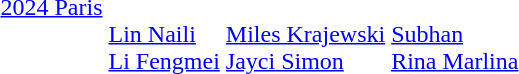<table>
<tr valign="top">
<td><a href='#'>2024 Paris</a><br></td>
<td><br><a href='#'>Lin Naili</a><br><a href='#'>Li Fengmei</a></td>
<td><br><a href='#'>Miles Krajewski</a><br><a href='#'>Jayci Simon</a></td>
<td><br><a href='#'>Subhan</a><br><a href='#'>Rina Marlina</a></td>
</tr>
</table>
